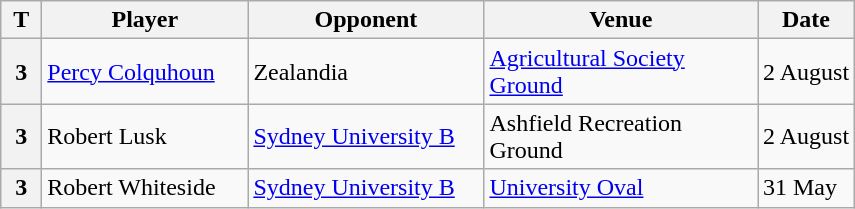<table class="wikitable" style="text-align:left;">
<tr>
<th width="20">T</th>
<th width="130">Player</th>
<th width="150">Opponent</th>
<th width="175">Venue</th>
<th width=""50">Date</th>
</tr>
<tr>
<th>3</th>
<td> <a href='#'>Percy Colquhoun</a></td>
<td> Zealandia</td>
<td><a href='#'>Agricultural Society Ground</a></td>
<td>2 August</td>
</tr>
<tr>
<th>3</th>
<td> Robert Lusk</td>
<td> <a href='#'>Sydney University B</a></td>
<td>Ashfield Recreation Ground</td>
<td>2 August</td>
</tr>
<tr>
<th>3</th>
<td> Robert Whiteside</td>
<td> <a href='#'>Sydney University B</a></td>
<td><a href='#'>University Oval</a></td>
<td>31 May</td>
</tr>
</table>
